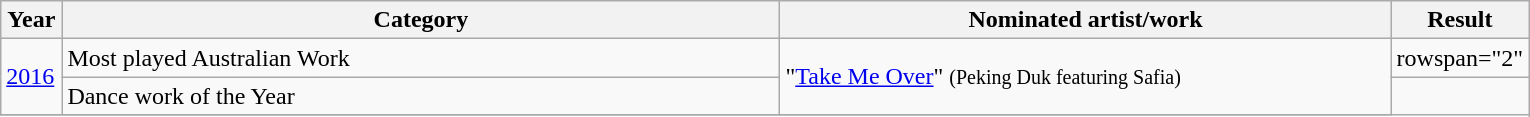<table class="wikitable">
<tr>
<th width=4% align="center">Year</th>
<th width=47%>Category</th>
<th width=40%>Nominated artist/work</th>
<th width=9%>Result</th>
</tr>
<tr>
<td rowspan="2"><a href='#'>2016</a></td>
<td>Most played Australian Work</td>
<td rowspan="2">"<a href='#'>Take Me Over</a>" <small>(Peking Duk featuring Safia)</small></td>
<td>rowspan="2" </td>
</tr>
<tr>
<td>Dance work of the Year</td>
</tr>
<tr>
</tr>
</table>
